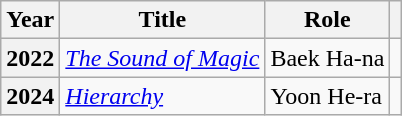<table class="wikitable plainrowheaders">
<tr>
<th scope="col">Year</th>
<th scope="col">Title</th>
<th scope="col">Role</th>
<th scope="col" class="unsortable"></th>
</tr>
<tr>
<th scope="row">2022</th>
<td><em><a href='#'>The Sound of Magic</a></em></td>
<td>Baek Ha-na</td>
<td style="text-align:center"></td>
</tr>
<tr>
<th scope="row">2024</th>
<td><em><a href='#'>Hierarchy</a></em></td>
<td>Yoon He-ra</td>
<td style="text-align:center"></td>
</tr>
</table>
